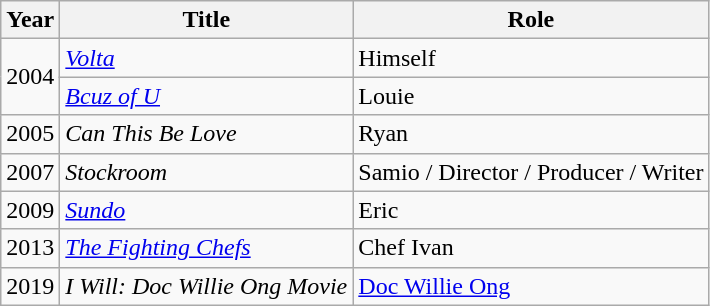<table class="wikitable sortable">
<tr>
<th>Year</th>
<th>Title</th>
<th>Role</th>
</tr>
<tr>
<td rowspan=2>2004</td>
<td><em><a href='#'>Volta</a></em></td>
<td>Himself</td>
</tr>
<tr>
<td><em><a href='#'>Bcuz of U</a></em></td>
<td>Louie</td>
</tr>
<tr>
<td>2005</td>
<td><em>Can This Be Love</em></td>
<td>Ryan</td>
</tr>
<tr>
<td>2007</td>
<td><em>Stockroom</em></td>
<td>Samio / Director / Producer / Writer</td>
</tr>
<tr>
<td>2009</td>
<td><em><a href='#'>Sundo</a></em></td>
<td>Eric</td>
</tr>
<tr>
<td>2013</td>
<td><em><a href='#'>The Fighting Chefs</a></em></td>
<td>Chef Ivan</td>
</tr>
<tr>
<td>2019</td>
<td><em>I Will: Doc Willie Ong Movie</em></td>
<td><a href='#'>Doc Willie Ong</a></td>
</tr>
</table>
